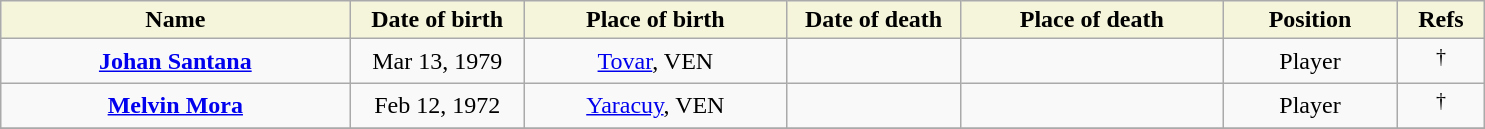<table class="wikitable">
<tr>
<th style="background:#F5F5DC;" width=20%>Name</th>
<th width=10% style="background:#F5F5DC;">Date of birth</th>
<th width=15% style="background:#F5F5DC;">Place of birth</th>
<th width=10% style="background:#F5F5DC;">Date of death</th>
<th width=15% style="background:#F5F5DC;">Place of death</th>
<th width=10% style="background:#F5F5DC;">Position</th>
<th width=5% style="background:#F5F5DC;">Refs</th>
</tr>
<tr align=center>
<td><strong><a href='#'>Johan Santana</a></strong></td>
<td>Mar 13, 1979</td>
<td><a href='#'>Tovar</a>, VEN</td>
<td></td>
<td></td>
<td>Player</td>
<td><sup>†</sup></td>
</tr>
<tr align=center>
<td><strong><a href='#'>Melvin Mora</a></strong></td>
<td>Feb 12, 1972</td>
<td><a href='#'>Yaracuy</a>, VEN</td>
<td></td>
<td></td>
<td>Player</td>
<td><sup>†</sup></td>
</tr>
<tr align=center>
</tr>
</table>
